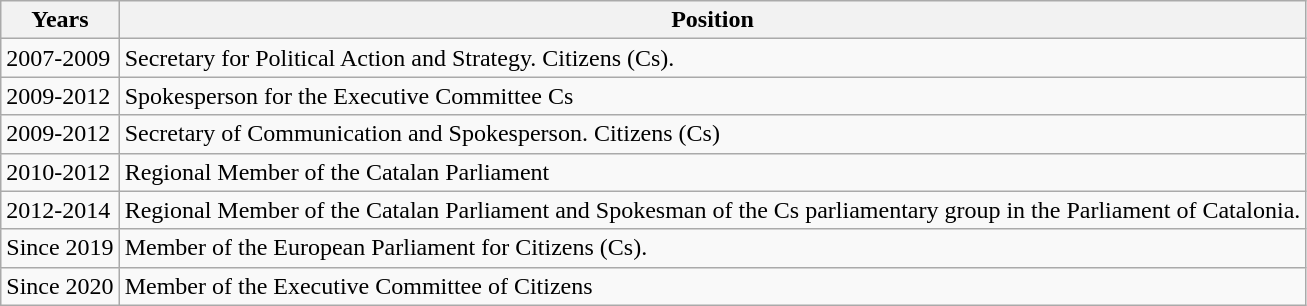<table class="wikitable">
<tr>
<th>Years</th>
<th>Position</th>
</tr>
<tr>
<td>2007-2009</td>
<td>Secretary for Political Action and Strategy. Citizens (Cs).</td>
</tr>
<tr>
<td>2009-2012</td>
<td>Spokesperson for the Executive Committee Cs</td>
</tr>
<tr>
<td>2009-2012</td>
<td>Secretary of Communication and Spokesperson. Citizens (Cs)</td>
</tr>
<tr>
<td>2010-2012</td>
<td>Regional Member of the Catalan Parliament</td>
</tr>
<tr>
<td>2012-2014</td>
<td>Regional Member of the Catalan Parliament and Spokesman of the Cs parliamentary group in the Parliament of Catalonia.</td>
</tr>
<tr>
<td>Since 2019</td>
<td>Member of the European Parliament for Citizens (Cs).</td>
</tr>
<tr>
<td>Since 2020</td>
<td>Member of the Executive Committee of Citizens</td>
</tr>
</table>
